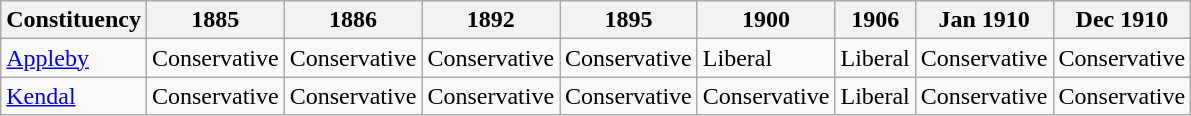<table class="wikitable sortable">
<tr>
<th>Constituency</th>
<th>1885</th>
<th>1886</th>
<th>1892</th>
<th>1895</th>
<th>1900</th>
<th>1906</th>
<th>Jan 1910</th>
<th>Dec 1910</th>
</tr>
<tr>
<td><a href='#'>Appleby</a></td>
<td bgcolor=>Conservative</td>
<td bgcolor=>Conservative</td>
<td bgcolor=>Conservative</td>
<td bgcolor=>Conservative</td>
<td bgcolor=>Liberal</td>
<td bgcolor=>Liberal</td>
<td bgcolor=>Conservative</td>
<td bgcolor=>Conservative</td>
</tr>
<tr>
<td><a href='#'>Kendal</a></td>
<td bgcolor=>Conservative</td>
<td bgcolor=>Conservative</td>
<td bgcolor=>Conservative</td>
<td bgcolor=>Conservative</td>
<td bgcolor=>Conservative</td>
<td bgcolor=>Liberal</td>
<td bgcolor=>Conservative</td>
<td bgcolor=>Conservative</td>
</tr>
</table>
